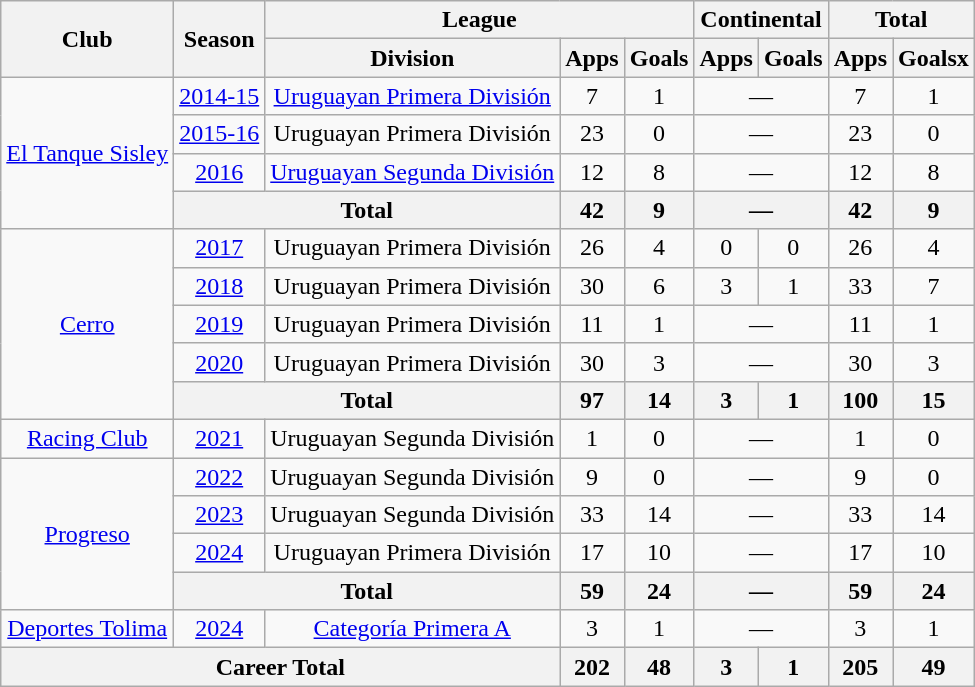<table class="wikitable" style="text-align: center;">
<tr>
<th rowspan="2">Club</th>
<th rowspan="2">Season</th>
<th colspan="3">League</th>
<th colspan="2">Continental</th>
<th colspan="2">Total</th>
</tr>
<tr>
<th>Division</th>
<th>Apps</th>
<th>Goals</th>
<th>Apps</th>
<th>Goals</th>
<th>Apps</th>
<th>Goalsx</th>
</tr>
<tr>
<td rowspan="4"><a href='#'>El Tanque Sisley</a></td>
<td><a href='#'>2014-15</a></td>
<td><a href='#'>Uruguayan Primera División</a></td>
<td>7</td>
<td>1</td>
<td colspan="2">—</td>
<td>7</td>
<td>1</td>
</tr>
<tr>
<td><a href='#'>2015-16</a></td>
<td>Uruguayan Primera División</td>
<td>23</td>
<td>0</td>
<td colspan="2">—</td>
<td>23</td>
<td>0</td>
</tr>
<tr>
<td><a href='#'>2016</a></td>
<td><a href='#'>Uruguayan Segunda División</a></td>
<td>12</td>
<td>8</td>
<td colspan="2">—</td>
<td>12</td>
<td>8</td>
</tr>
<tr>
<th colspan="2">Total</th>
<th>42</th>
<th>9</th>
<th colspan="2">—</th>
<th>42</th>
<th>9</th>
</tr>
<tr>
<td rowspan="5"><a href='#'>Cerro</a></td>
<td><a href='#'>2017</a></td>
<td>Uruguayan Primera División</td>
<td>26</td>
<td>4</td>
<td>0</td>
<td>0</td>
<td>26</td>
<td>4</td>
</tr>
<tr>
<td><a href='#'>2018</a></td>
<td>Uruguayan Primera División</td>
<td>30</td>
<td>6</td>
<td>3</td>
<td>1</td>
<td>33</td>
<td>7</td>
</tr>
<tr>
<td><a href='#'>2019</a></td>
<td>Uruguayan Primera División</td>
<td>11</td>
<td>1</td>
<td colspan="2">—</td>
<td>11</td>
<td>1</td>
</tr>
<tr>
<td><a href='#'>2020</a></td>
<td>Uruguayan Primera División</td>
<td>30</td>
<td>3</td>
<td colspan="2">—</td>
<td>30</td>
<td>3</td>
</tr>
<tr>
<th colspan="2">Total</th>
<th>97</th>
<th>14</th>
<th>3</th>
<th>1</th>
<th>100</th>
<th>15</th>
</tr>
<tr>
<td><a href='#'>Racing Club</a></td>
<td><a href='#'>2021</a></td>
<td>Uruguayan Segunda División</td>
<td>1</td>
<td>0</td>
<td colspan="2">—</td>
<td>1</td>
<td>0</td>
</tr>
<tr>
<td rowspan="4"><a href='#'>Progreso</a></td>
<td><a href='#'>2022</a></td>
<td>Uruguayan Segunda División</td>
<td>9</td>
<td>0</td>
<td colspan="2">—</td>
<td>9</td>
<td>0</td>
</tr>
<tr>
<td><a href='#'>2023</a></td>
<td>Uruguayan Segunda División</td>
<td>33</td>
<td>14</td>
<td colspan="2">—</td>
<td>33</td>
<td>14</td>
</tr>
<tr>
<td><a href='#'>2024</a></td>
<td>Uruguayan Primera División</td>
<td>17</td>
<td>10</td>
<td colspan="2">—</td>
<td>17</td>
<td>10</td>
</tr>
<tr>
<th colspan="2">Total</th>
<th>59</th>
<th>24</th>
<th colspan="2">—</th>
<th>59</th>
<th>24</th>
</tr>
<tr>
<td><a href='#'>Deportes Tolima</a></td>
<td><a href='#'>2024</a></td>
<td><a href='#'>Categoría Primera A</a></td>
<td>3</td>
<td>1</td>
<td colspan="2">—</td>
<td>3</td>
<td>1</td>
</tr>
<tr>
<th colspan="3">Career Total</th>
<th>202</th>
<th>48</th>
<th>3</th>
<th>1</th>
<th>205</th>
<th>49</th>
</tr>
</table>
